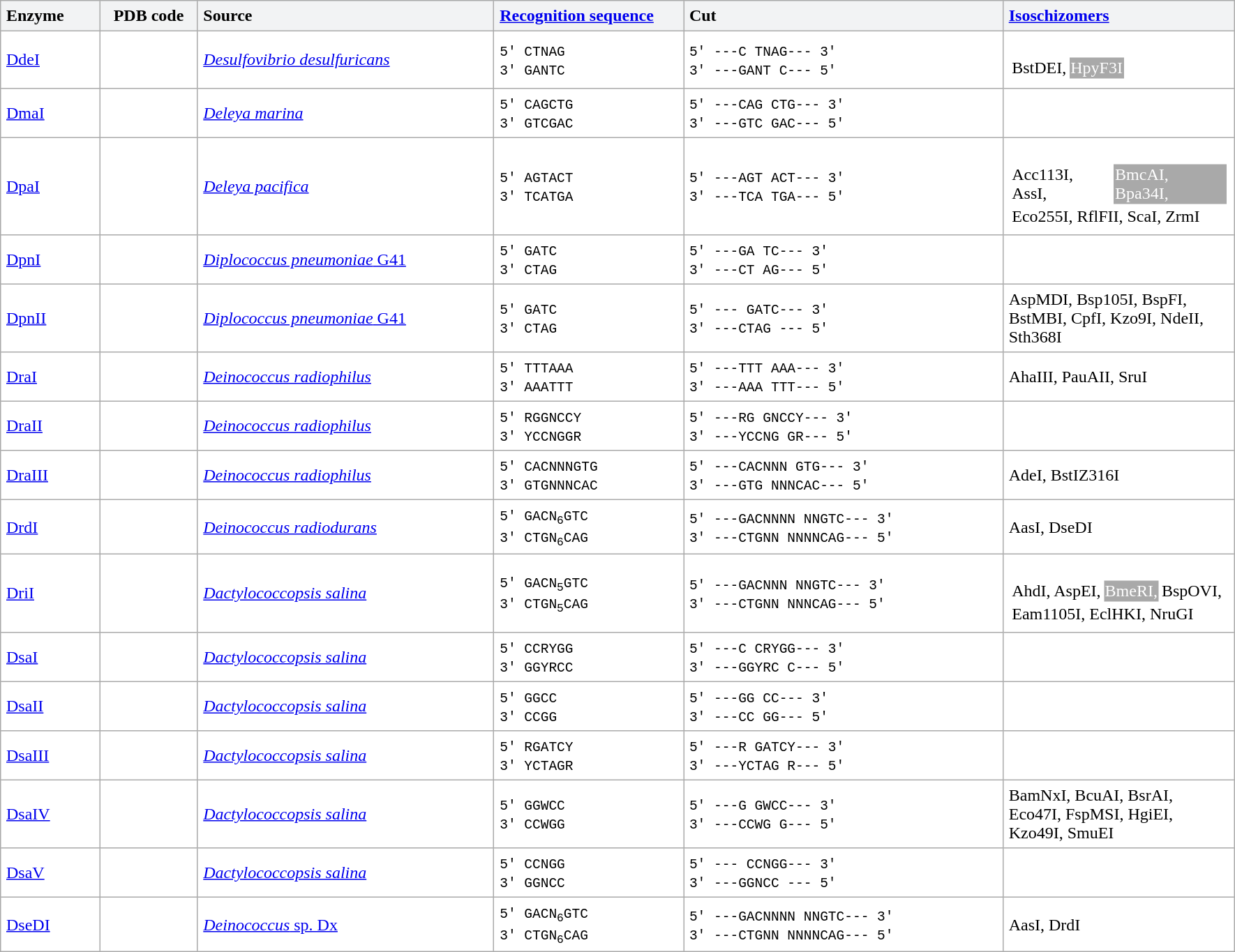<table class="sortable" border="1" cellpadding="5" cellspacing="0" style="border:1px solid #aaa; width:1180px; border-collapse:collapse">
<tr>
<td align="left" style="background:#F2F3F4" width="87px"><strong>Enzyme</strong></td>
<td align="center" style="background:#F2F3F4" width="88px"><strong>PDB code</strong></td>
<td align="left" style="background:#F2F3F4" width="290px"><strong>Source</strong></td>
<td align="left" style="background:#F2F3F4" width="180px"><strong><a href='#'>Recognition sequence</a></strong></td>
<td align="left" style="background:#F2F3F4" width="320px"><strong>Cut</strong></td>
<td align="left" style="background:#F2F3F4" width="215px"><strong><a href='#'>Isoschizomers</a></strong></td>
</tr>
<tr>
<td><a href='#'>DdeI</a></td>
<td></td>
<td><em><a href='#'>Desulfovibrio desulfuricans</a></em></td>
<td><code> 5' CTNAG </code><br> <code> 3' GANTC </code></td>
<td><code> 5' ---C  TNAG--- 3' </code><br> <code> 3' ---GANT  C--- 5' </code></td>
<td><br><table>
<tr>
<td>BstDEI,</td>
<td style="background: darkgray; color: white">HpyF3I</td>
</tr>
<tr>
</tr>
</table>
</td>
</tr>
<tr>
<td><a href='#'>DmaI</a></td>
<td></td>
<td><em><a href='#'>Deleya marina</a></em></td>
<td><code> 5' CAGCTG </code><br> <code> 3' GTCGAC </code></td>
<td><code> 5' ---CAG  CTG--- 3' </code><br> <code> 3' ---GTC  GAC--- 5' </code></td>
<td></td>
</tr>
<tr>
<td><a href='#'>DpaI</a></td>
<td></td>
<td><em><a href='#'>Deleya pacifica</a></em></td>
<td><code> 5' AGTACT </code><br> <code> 3' TCATGA </code></td>
<td><code> 5' ---AGT  ACT--- 3' </code><br> <code> 3' ---TCA  TGA--- 5' </code></td>
<td><br><table>
<tr>
<td>Acc113I, AssI,</td>
<td style="background: darkgray; color: white">BmcAI, Bpa34I,</td>
</tr>
<tr>
<td colspan="2">Eco255I, RflFII, ScaI, ZrmI</td>
</tr>
</table>
</td>
</tr>
<tr>
<td><a href='#'>DpnI</a></td>
<td></td>
<td><a href='#'><em>Diplococcus pneumoniae</em> G41</a></td>
<td><code> 5' GATC </code><br> <code> 3' CTAG </code></td>
<td><code> 5' ---GA  TC--- 3' </code><br> <code> 3' ---CT  AG--- 5' </code></td>
<td></td>
</tr>
<tr>
<td><a href='#'>DpnII</a></td>
<td></td>
<td><a href='#'><em>Diplococcus pneumoniae</em> G41</a></td>
<td><code> 5' GATC </code><br> <code> 3' CTAG </code></td>
<td><code> 5' ---  GATC--- 3' </code><br> <code> 3' ---CTAG  --- 5' </code></td>
<td>AspMDI, Bsp105I, BspFI, BstMBI, CpfI, Kzo9I, NdeII, Sth368I</td>
</tr>
<tr>
<td><a href='#'>DraI</a></td>
<td></td>
<td><em><a href='#'>Deinococcus radiophilus</a></em></td>
<td><code> 5' TTTAAA </code><br> <code> 3' AAATTT </code></td>
<td><code> 5' ---TTT  AAA--- 3' </code><br> <code> 3' ---AAA  TTT--- 5' </code></td>
<td>AhaIII, PauAII, SruI</td>
</tr>
<tr>
<td><a href='#'>DraII</a></td>
<td></td>
<td><em><a href='#'>Deinococcus radiophilus</a></em></td>
<td><code> 5' RGGNCCY </code><br> <code> 3' YCCNGGR </code></td>
<td><code> 5' ---RG  GNCCY--- 3' </code><br> <code> 3' ---YCCNG  GR--- 5' </code></td>
<td></td>
</tr>
<tr>
<td><a href='#'>DraIII</a></td>
<td></td>
<td><em><a href='#'>Deinococcus radiophilus</a></em></td>
<td><code> 5' CACNNNGTG </code><br> <code> 3' GTGNNNCAC </code></td>
<td><code> 5' ---CACNNN  GTG--- 3' </code><br> <code> 3' ---GTG  NNNCAC--- 5' </code></td>
<td>AdeI, BstIZ316I</td>
</tr>
<tr>
<td><a href='#'>DrdI</a></td>
<td></td>
<td><em><a href='#'>Deinococcus radiodurans</a></em></td>
<td><code> 5' GACN<sub>6</sub>GTC </code><br> <code> 3' CTGN<sub>6</sub>CAG </code></td>
<td><code> 5' ---GACNNNN  NNGTC--- 3' </code><br> <code> 3' ---CTGNN  NNNNCAG--- 5' </code></td>
<td>AasI, DseDI</td>
</tr>
<tr>
<td><a href='#'>DriI</a></td>
<td></td>
<td><em><a href='#'>Dactylococcopsis salina</a></em></td>
<td><code> 5' GACN<sub>5</sub>GTC </code><br> <code> 3' CTGN<sub>5</sub>CAG </code></td>
<td><code> 5' ---GACNNN  NNGTC--- 3' </code><br> <code> 3' ---CTGNN  NNNCAG--- 5' </code></td>
<td><br><table>
<tr>
<td>AhdI, AspEI,</td>
<td style="background: darkgray; color: white">BmeRI,</td>
<td>BspOVI,</td>
</tr>
<tr>
<td colspan="3">Eam1105I, EclHKI, NruGI</td>
</tr>
</table>
</td>
</tr>
<tr>
<td><a href='#'>DsaI</a></td>
<td></td>
<td><em><a href='#'>Dactylococcopsis salina</a></em></td>
<td><code> 5' CCRYGG </code><br> <code> 3' GGYRCC </code></td>
<td><code> 5' ---C  CRYGG--- 3' </code><br> <code> 3' ---GGYRC  C--- 5' </code></td>
<td></td>
</tr>
<tr>
<td><a href='#'>DsaII</a></td>
<td></td>
<td><em><a href='#'>Dactylococcopsis salina</a></em></td>
<td><code> 5' GGCC </code><br> <code> 3' CCGG </code></td>
<td><code> 5' ---GG  CC--- 3' </code><br> <code> 3' ---CC  GG--- 5' </code></td>
<td></td>
</tr>
<tr>
<td><a href='#'>DsaIII</a></td>
<td></td>
<td><em><a href='#'>Dactylococcopsis salina</a></em></td>
<td><code> 5' RGATCY </code><br> <code> 3' YCTAGR </code></td>
<td><code> 5' ---R  GATCY--- 3' </code><br> <code> 3' ---YCTAG  R--- 5' </code></td>
<td></td>
</tr>
<tr>
<td><a href='#'>DsaIV</a></td>
<td></td>
<td><em><a href='#'>Dactylococcopsis salina</a></em></td>
<td><code> 5' GGWCC </code><br> <code> 3' CCWGG </code></td>
<td><code> 5' ---G  GWCC--- 3' </code><br> <code> 3' ---CCWG  G--- 5' </code></td>
<td>BamNxI, BcuAI, BsrAI, Eco47I, FspMSI, HgiEI, Kzo49I, SmuEI</td>
</tr>
<tr>
<td><a href='#'>DsaV</a></td>
<td></td>
<td><em><a href='#'>Dactylococcopsis salina</a></em></td>
<td><code> 5' CCNGG </code><br> <code> 3' GGNCC </code></td>
<td><code> 5' ---  CCNGG--- 3' </code><br> <code> 3' ---GGNCC  --- 5' </code></td>
<td></td>
</tr>
<tr>
<td><a href='#'>DseDI</a></td>
<td></td>
<td><a href='#'><em>Deinococcus</em> sp. Dx</a></td>
<td><code> 5' GACN<sub>6</sub>GTC </code><br> <code> 3' CTGN<sub>6</sub>CAG </code></td>
<td><code> 5' ---GACNNNN  NNGTC--- 3' </code><br> <code> 3' ---CTGNN  NNNNCAG--- 5' </code></td>
<td>AasI, DrdI</td>
</tr>
</table>
